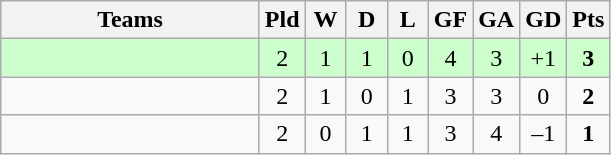<table class="wikitable" style="text-align: center;">
<tr>
<th width=165>Teams</th>
<th width=20>Pld</th>
<th width=20>W</th>
<th width=20>D</th>
<th width=20>L</th>
<th width=20>GF</th>
<th width=20>GA</th>
<th width=20>GD</th>
<th width=20>Pts</th>
</tr>
<tr align=center style="background:#ccffcc;">
<td style="text-align:left;"></td>
<td>2</td>
<td>1</td>
<td>1</td>
<td>0</td>
<td>4</td>
<td>3</td>
<td>+1</td>
<td><strong>3</strong></td>
</tr>
<tr align=center>
<td style="text-align:left;"></td>
<td>2</td>
<td>1</td>
<td>0</td>
<td>1</td>
<td>3</td>
<td>3</td>
<td>0</td>
<td><strong>2</strong></td>
</tr>
<tr align=center>
<td style="text-align:left;"></td>
<td>2</td>
<td>0</td>
<td>1</td>
<td>1</td>
<td>3</td>
<td>4</td>
<td>–1</td>
<td><strong>1</strong></td>
</tr>
</table>
